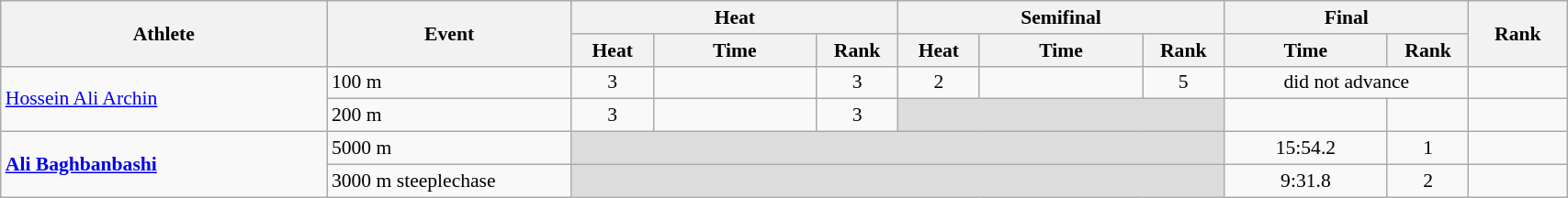<table class="wikitable" width="90%" style="text-align:center; font-size:90%">
<tr>
<th rowspan="2" width="20%">Athlete</th>
<th rowspan="2" width="15%">Event</th>
<th colspan="3" width="20%">Heat</th>
<th colspan="3" width="20%">Semifinal</th>
<th colspan="2" width="15%">Final</th>
<th rowspan="2" width="6%">Rank</th>
</tr>
<tr>
<th width="5%">Heat</th>
<th width="10%">Time</th>
<th>Rank</th>
<th width="5%">Heat</th>
<th width="10%">Time</th>
<th>Rank</th>
<th width="10%">Time</th>
<th>Rank</th>
</tr>
<tr>
<td rowspan=2 align="left"><a href='#'>Hossein Ali Archin</a></td>
<td align="left">100 m</td>
<td>3</td>
<td></td>
<td>3</td>
<td>2</td>
<td></td>
<td>5</td>
<td colspan=2>did not advance</td>
<td><strong></strong></td>
</tr>
<tr>
<td align="left">200 m</td>
<td>3</td>
<td></td>
<td>3</td>
<td colspan=3 bgcolor=#DCDCDC></td>
<td></td>
<td></td>
<td><strong></strong></td>
</tr>
<tr>
<td rowspan=2 align="left"><strong><a href='#'>Ali Baghbanbashi</a></strong></td>
<td align="left">5000 m</td>
<td colspan=6 bgcolor=#DCDCDC></td>
<td>15:54.2</td>
<td>1</td>
<td></td>
</tr>
<tr>
<td align="left">3000 m steeplechase</td>
<td colspan=6 bgcolor=#DCDCDC></td>
<td>9:31.8</td>
<td>2</td>
<td></td>
</tr>
</table>
